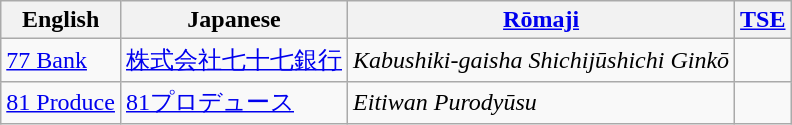<table class="wikitable">
<tr>
<th>English</th>
<th>Japanese</th>
<th><a href='#'>Rōmaji</a></th>
<th><a href='#'>TSE</a></th>
</tr>
<tr>
<td><a href='#'>77 Bank</a></td>
<td><a href='#'>株式会社七十七銀行</a></td>
<td><em>Kabushiki-gaisha Shichijūshichi Ginkō</em></td>
<td></td>
</tr>
<tr>
<td><a href='#'>81 Produce</a></td>
<td><a href='#'>81プロデュース</a></td>
<td><em>Eitiwan Purodyūsu</em></td>
<td></td>
</tr>
</table>
